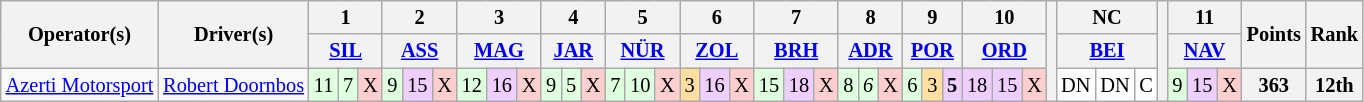<table class="wikitable" style="font-size: 85%">
<tr>
<th rowspan=2>Operator(s)</th>
<th rowspan=2>Driver(s)</th>
<th colspan=3>1</th>
<th colspan=3>2</th>
<th colspan=3>3</th>
<th colspan=3>4</th>
<th colspan=3>5</th>
<th colspan=3>6</th>
<th colspan=3>7</th>
<th colspan=3>8</th>
<th colspan=3>9</th>
<th colspan=3>10</th>
<th rowspan=3></th>
<th colspan=3>NC</th>
<th rowspan=3></th>
<th colspan=3>11</th>
<th rowspan=2>Points</th>
<th rowspan=2>Rank</th>
</tr>
<tr>
<th colspan=3><a href='#'>SIL</a></th>
<th colspan=3><a href='#'>ASS</a></th>
<th colspan=3><a href='#'>MAG</a></th>
<th colspan=3><a href='#'>JAR</a></th>
<th colspan=3><a href='#'>NÜR</a></th>
<th colspan=3><a href='#'>ZOL</a></th>
<th colspan=3><a href='#'>BRH</a></th>
<th colspan=3><a href='#'>ADR</a></th>
<th colspan=3><a href='#'>POR</a></th>
<th colspan=3><a href='#'>ORD</a></th>
<th colspan=3><a href='#'>BEI</a></th>
<th colspan=3><a href='#'>NAV</a></th>
</tr>
<tr>
<td align=center><a href='#'>Azerti Motorsport</a></td>
<td> <a href='#'>Robert Doornbos</a></td>
<td style="background:#dfffdf;">11</td>
<td style="background:#dfffdf;">7</td>
<td style="background:#ffcfcf;">X</td>
<td style="background:#dfffdf;">9</td>
<td style="background:#efcfff;">15</td>
<td style="background:#ffcfcf;">X</td>
<td style="background:#dfffdf;">12</td>
<td style="background:#efcfff;">16</td>
<td style="background:#ffcfcf;">X</td>
<td style="background:#dfffdf;">9</td>
<td style="background:#dfffdf;">5</td>
<td style="background:#ffcfcf;">X</td>
<td style="background:#dfffdf;">7</td>
<td style="background:#dfffdf;">10</td>
<td style="background:#ffcfcf;">X</td>
<td style="background:#ffdf9f;">3</td>
<td style="background:#efcfff;">16</td>
<td style="background:#ffcfcf;">X</td>
<td style="background:#dfffdf;">15</td>
<td style="background:#efcfff;">18</td>
<td style="background:#ffcfcf;">X</td>
<td style="background:#dfffdf;">8</td>
<td style="background:#dfffdf;"><em>6</em></td>
<td style="background:#ffcfcf;">X</td>
<td style="background:#dfffdf;">6</td>
<td style="background:#ffdf9f;">3</td>
<td style="background:#efcfff;"><strong>5</strong></td>
<td style="background:#efcfff;">18</td>
<td style="background:#efcfff;">15</td>
<td style="background:#ffcfcf;">X</td>
<td style="background:#ffffff;">DN</td>
<td style="background:#ffffff;">DN</td>
<td style="background:#ffffff;">C</td>
<td style="background:#dfffdf;">9</td>
<td style="background:#efcfff;">15</td>
<td style="background:#ffcfcf;">X</td>
<th>363</th>
<th>12th</th>
</tr>
</table>
